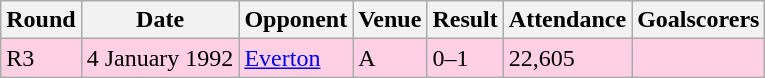<table class="wikitable">
<tr>
<th>Round</th>
<th>Date</th>
<th>Opponent</th>
<th>Venue</th>
<th>Result</th>
<th>Attendance</th>
<th>Goalscorers</th>
</tr>
<tr style="background-color: #ffd0e3;">
<td>R3</td>
<td>4 January 1992</td>
<td><a href='#'>Everton</a></td>
<td>A</td>
<td>0–1</td>
<td>22,605</td>
<td></td>
</tr>
</table>
